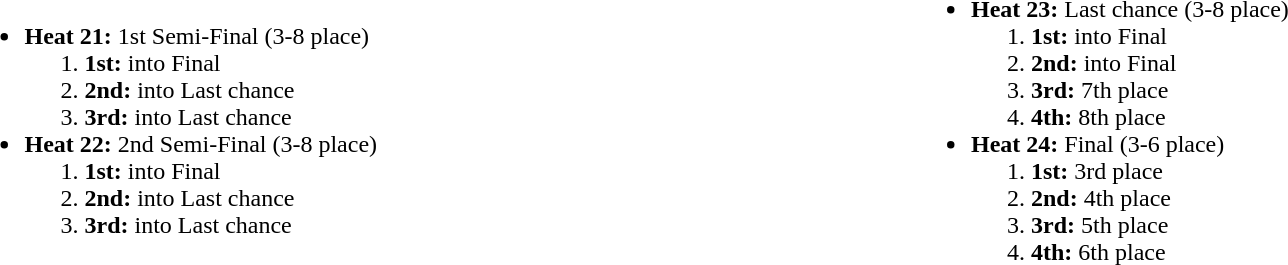<table width=100%>
<tr>
<td width=50%><br><ul><li><strong>Heat 21:</strong> 1st Semi-Final (3-8 place)<ol><li><strong>1st:</strong> into Final</li><li><strong>2nd:</strong> into Last chance</li><li><strong>3rd:</strong> into Last chance</li></ol></li><li><strong>Heat 22:</strong> 2nd Semi-Final (3-8 place)<ol><li><strong>1st:</strong> into Final</li><li><strong>2nd:</strong> into Last chance</li><li><strong>3rd:</strong> into Last chance</li></ol></li></ul></td>
<td width=50%><br><ul><li><strong>Heat 23:</strong> Last chance (3-8 place)<ol><li><strong>1st:</strong> into Final</li><li><strong>2nd:</strong> into Final</li><li><strong>3rd:</strong> 7th place</li><li><strong>4th:</strong> 8th place</li></ol></li><li><strong>Heat 24:</strong> Final (3-6 place)<ol><li><strong>1st:</strong> 3rd place</li><li><strong>2nd:</strong> 4th place</li><li><strong>3rd:</strong> 5th place</li><li><strong>4th:</strong> 6th place</li></ol></li></ul></td>
</tr>
</table>
